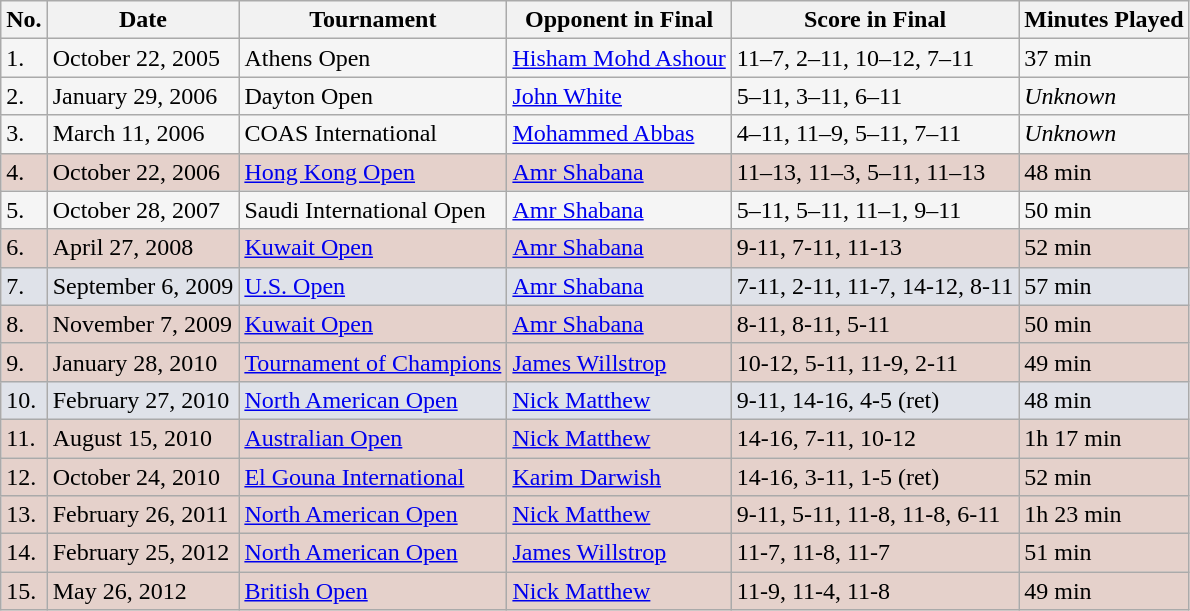<table class="sortable wikitable">
<tr>
<th>No.</th>
<th>Date</th>
<th>Tournament</th>
<th>Opponent in Final</th>
<th>Score in Final</th>
<th>Minutes Played</th>
</tr>
<tr style="background:#f5f5f5;">
<td>1.</td>
<td>October 22, 2005</td>
<td>Athens Open</td>
<td> <a href='#'>Hisham Mohd Ashour</a></td>
<td>11–7, 2–11, 10–12, 7–11</td>
<td align="left">37 min</td>
</tr>
<tr style="background:#f5f5f5;">
<td>2.</td>
<td>January 29, 2006</td>
<td>Dayton Open</td>
<td> <a href='#'>John White</a></td>
<td>5–11, 3–11, 6–11</td>
<td><em>Unknown</em></td>
</tr>
<tr style="background:#f5f5f5;">
<td>3.</td>
<td>March 11, 2006</td>
<td>COAS International</td>
<td> <a href='#'>Mohammed Abbas</a></td>
<td>4–11, 11–9, 5–11, 7–11</td>
<td><em>Unknown</em></td>
</tr>
<tr style="background:#e5d1cb;">
<td>4.</td>
<td>October 22, 2006</td>
<td><a href='#'>Hong Kong Open</a></td>
<td> <a href='#'>Amr Shabana</a></td>
<td>11–13, 11–3, 5–11, 11–13</td>
<td align="left">48 min</td>
</tr>
<tr style="background:#f5f5f5;">
<td>5.</td>
<td>October 28, 2007</td>
<td>Saudi International Open</td>
<td> <a href='#'>Amr Shabana</a></td>
<td>5–11, 5–11, 11–1, 9–11</td>
<td align="left">50 min</td>
</tr>
<tr style="background:#e5d1cb;">
<td>6.</td>
<td>April 27, 2008</td>
<td><a href='#'>Kuwait Open</a></td>
<td> <a href='#'>Amr Shabana</a></td>
<td>9-11, 7-11, 11-13</td>
<td align="left">52 min</td>
</tr>
<tr style="background:#dfe2e9;">
<td>7.</td>
<td>September 6, 2009</td>
<td><a href='#'>U.S. Open</a></td>
<td> <a href='#'>Amr Shabana</a></td>
<td>7-11, 2-11, 11-7, 14-12, 8-11</td>
<td align="left">57 min</td>
</tr>
<tr style="background:#e5d1cb;">
<td>8.</td>
<td>November 7, 2009</td>
<td><a href='#'>Kuwait Open</a></td>
<td> <a href='#'>Amr Shabana</a></td>
<td>8-11, 8-11, 5-11</td>
<td align="left">50 min</td>
</tr>
<tr style="background:#e5d1cb;">
<td>9.</td>
<td>January 28, 2010</td>
<td><a href='#'>Tournament of Champions</a></td>
<td> <a href='#'>James Willstrop</a></td>
<td>10-12, 5-11, 11-9, 2-11</td>
<td align="left">49 min</td>
</tr>
<tr style="background:#dfe2e9;">
<td>10.</td>
<td>February 27, 2010</td>
<td><a href='#'>North American Open</a></td>
<td> <a href='#'>Nick Matthew</a></td>
<td>9-11, 14-16, 4-5 (ret)</td>
<td align="left">48 min</td>
</tr>
<tr style="background:#e5d1cb;">
<td>11.</td>
<td>August 15, 2010</td>
<td><a href='#'>Australian Open</a></td>
<td> <a href='#'>Nick Matthew</a></td>
<td>14-16, 7-11, 10-12</td>
<td align="left">1h 17 min</td>
</tr>
<tr style="background:#e5d1cb;">
<td>12.</td>
<td>October 24, 2010</td>
<td><a href='#'>El Gouna International</a></td>
<td> <a href='#'>Karim Darwish</a></td>
<td>14-16, 3-11, 1-5 (ret)</td>
<td align="left">52 min</td>
</tr>
<tr style="background:#e5d1cb;">
<td>13.</td>
<td>February 26, 2011</td>
<td><a href='#'>North American Open</a></td>
<td> <a href='#'>Nick Matthew</a></td>
<td>9-11, 5-11, 11-8, 11-8, 6-11</td>
<td align="left">1h 23 min</td>
</tr>
<tr style="background:#e5d1cb;">
<td>14.</td>
<td>February 25, 2012</td>
<td><a href='#'>North American Open</a></td>
<td> <a href='#'>James Willstrop</a></td>
<td>11-7, 11-8, 11-7</td>
<td align="left">51 min</td>
</tr>
<tr style="background:#e5d1cb;">
<td>15.</td>
<td>May 26, 2012</td>
<td><a href='#'>British Open</a></td>
<td> <a href='#'>Nick Matthew</a></td>
<td>11-9, 11-4, 11-8</td>
<td align="left">49 min</td>
</tr>
</table>
